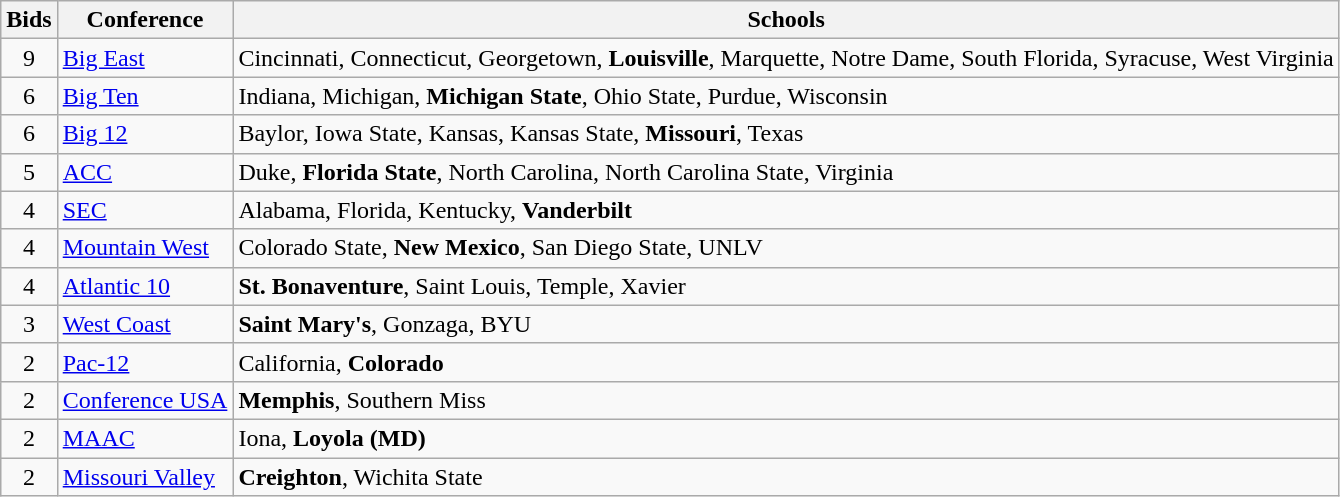<table class="wikitable">
<tr>
<th>Bids</th>
<th>Conference</th>
<th>Schools</th>
</tr>
<tr>
<td align="center">9</td>
<td><a href='#'>Big East</a></td>
<td>Cincinnati, Connecticut, Georgetown, <strong>Louisville</strong>, Marquette, Notre Dame, South Florida, Syracuse, West Virginia</td>
</tr>
<tr>
<td align="center">6</td>
<td><a href='#'>Big Ten</a></td>
<td>Indiana, Michigan, <strong>Michigan State</strong>, Ohio State, Purdue, Wisconsin</td>
</tr>
<tr>
<td align="center">6</td>
<td><a href='#'>Big 12</a></td>
<td>Baylor, Iowa State, Kansas, Kansas State, <strong>Missouri</strong>, Texas</td>
</tr>
<tr>
<td align="center">5</td>
<td><a href='#'>ACC</a></td>
<td>Duke, <strong>Florida State</strong>, North Carolina, North Carolina State, Virginia</td>
</tr>
<tr>
<td align="center">4</td>
<td><a href='#'>SEC</a></td>
<td>Alabama, Florida, Kentucky, <strong>Vanderbilt</strong></td>
</tr>
<tr>
<td align="center">4</td>
<td><a href='#'>Mountain West</a></td>
<td>Colorado State, <strong>New Mexico</strong>, San Diego State, UNLV</td>
</tr>
<tr>
<td align="center">4</td>
<td><a href='#'>Atlantic 10</a></td>
<td><strong>St. Bonaventure</strong>, Saint Louis, Temple, Xavier</td>
</tr>
<tr>
<td align="center">3</td>
<td><a href='#'>West Coast</a></td>
<td><strong>Saint Mary's</strong>, Gonzaga, BYU</td>
</tr>
<tr>
<td align="center">2</td>
<td><a href='#'>Pac-12</a></td>
<td>California, <strong>Colorado</strong></td>
</tr>
<tr>
<td align="center">2</td>
<td><a href='#'>Conference USA</a></td>
<td><strong>Memphis</strong>, Southern Miss</td>
</tr>
<tr>
<td align="center">2</td>
<td><a href='#'>MAAC</a></td>
<td>Iona, <strong>Loyola (MD)</strong></td>
</tr>
<tr>
<td align="center">2</td>
<td><a href='#'>Missouri Valley</a></td>
<td><strong>Creighton</strong>, Wichita State</td>
</tr>
</table>
